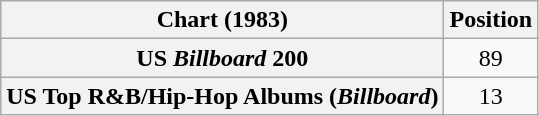<table class="wikitable sortable plainrowheaders" style="text-align:center">
<tr>
<th scope="col">Chart (1983)</th>
<th scope="col">Position</th>
</tr>
<tr>
<th scope="row">US <em>Billboard</em> 200</th>
<td>89</td>
</tr>
<tr>
<th scope="row">US Top R&B/Hip-Hop Albums (<em>Billboard</em>)</th>
<td>13</td>
</tr>
</table>
